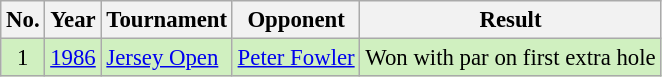<table class="wikitable" style="font-size:95%;">
<tr>
<th>No.</th>
<th>Year</th>
<th>Tournament</th>
<th>Opponent</th>
<th>Result</th>
</tr>
<tr style="background:#D0F0C0;">
<td align=center>1</td>
<td><a href='#'>1986</a></td>
<td><a href='#'>Jersey Open</a></td>
<td> <a href='#'>Peter Fowler</a></td>
<td>Won with par on first extra hole</td>
</tr>
</table>
